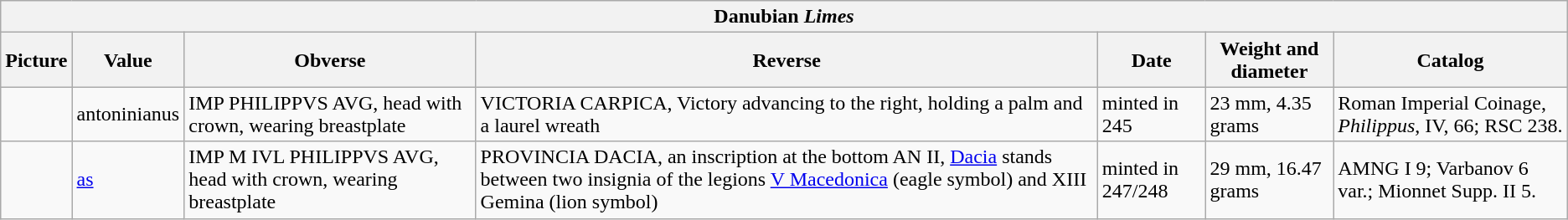<table class="wikitable">
<tr>
<th colspan="7">Danubian <em>Limes</em></th>
</tr>
<tr>
<th>Picture</th>
<th>Value</th>
<th>Obverse</th>
<th>Reverse</th>
<th>Date</th>
<th>Weight and diameter</th>
<th>Catalog</th>
</tr>
<tr>
<td></td>
<td>antoninianus</td>
<td>IMP PHILIPPVS AVG, head with crown, wearing breastplate</td>
<td>VICTORIA CARPICA, Victory advancing to the right, holding a palm and a laurel wreath</td>
<td>minted in 245</td>
<td>23 mm, 4.35 grams</td>
<td>Roman Imperial Coinage, <em>Philippus</em>, IV, 66; RSC 238.</td>
</tr>
<tr>
<td></td>
<td><a href='#'>as</a></td>
<td>IMP M IVL PHILIPPVS AVG, head with crown, wearing breastplate</td>
<td>PROVINCIA DACIA, an inscription at the bottom AN II, <a href='#'>Dacia</a> stands between two insignia of the legions <a href='#'>V Macedonica</a> (eagle symbol) and XIII Gemina (lion symbol)</td>
<td>minted in 247/248</td>
<td>29 mm, 16.47 grams</td>
<td>AMNG I 9; Varbanov 6 var.; Mionnet Supp. II 5.</td>
</tr>
</table>
